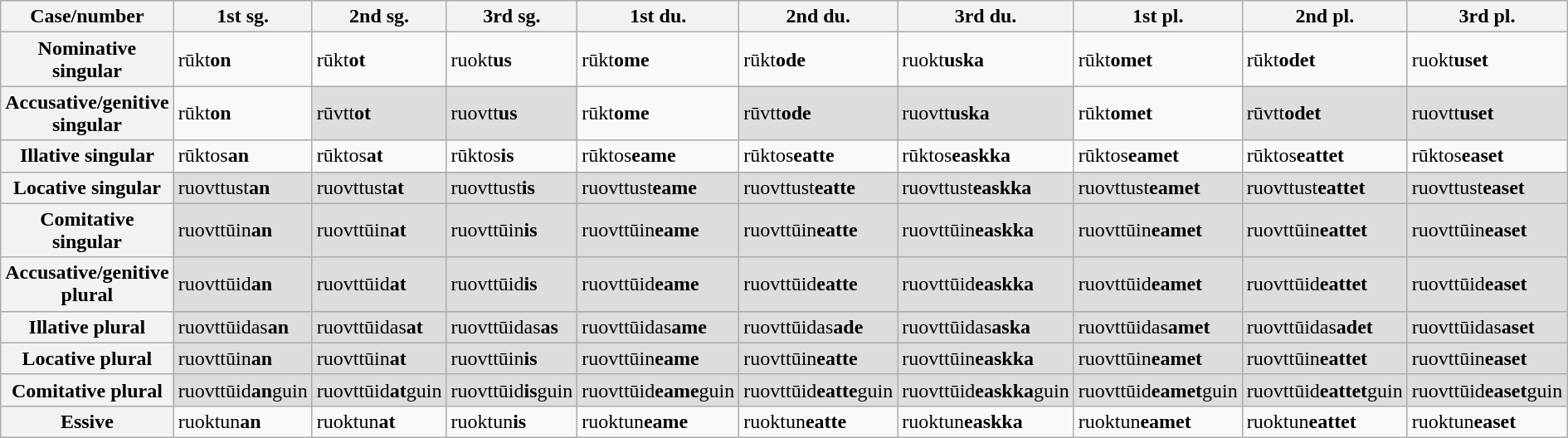<table class="wikitable">
<tr>
<th>Case/number</th>
<th>1st sg.</th>
<th>2nd sg.</th>
<th>3rd sg.</th>
<th>1st du.</th>
<th>2nd du.</th>
<th>3rd du.</th>
<th>1st pl.</th>
<th>2nd pl.</th>
<th>3rd pl.</th>
</tr>
<tr>
<th>Nominative singular</th>
<td>r<span>ū</span>kt<strong>on</strong></td>
<td>r<span>ū</span>kt<strong>ot</strong></td>
<td>ruokt<strong>us</strong></td>
<td>r<span>ū</span>kt<strong>ome</strong></td>
<td>r<span>ū</span>kt<strong>ode</strong></td>
<td>ruokt<strong>uska</strong></td>
<td>r<span>ū</span>kt<strong>omet</strong></td>
<td>r<span>ū</span>kt<strong>odet</strong></td>
<td>ruokt<strong>uset</strong></td>
</tr>
<tr>
<th>Accusative/genitive singular</th>
<td>r<span>ū</span>kt<strong>on</strong></td>
<td style="background: #ddd">r<span>ū</span>vtt<strong>ot</strong></td>
<td style="background: #ddd">ruovtt<strong>us</strong></td>
<td>r<span>ū</span>kt<strong>ome</strong></td>
<td style="background: #ddd">r<span>ū</span>vtt<strong>ode</strong></td>
<td style="background: #ddd">ruovtt<strong>uska</strong></td>
<td>r<span>ū</span>kt<strong>omet</strong></td>
<td style="background: #ddd">r<span>ū</span>vtt<strong>odet</strong></td>
<td style="background: #ddd">ruovtt<strong>uset</strong></td>
</tr>
<tr>
<th>Illative singular</th>
<td>r<span>ū</span>ktos<strong>an</strong></td>
<td>r<span>ū</span>ktos<strong>at</strong></td>
<td>r<span>ū</span>ktos<strong>is</strong></td>
<td>r<span>ū</span>ktos<strong>eame</strong></td>
<td>r<span>ū</span>ktos<strong>eatte</strong></td>
<td>r<span>ū</span>ktos<strong>easkka</strong></td>
<td>r<span>ū</span>ktos<strong>eamet</strong></td>
<td>r<span>ū</span>ktos<strong>eattet</strong></td>
<td>r<span>ū</span>ktos<strong>easet</strong></td>
</tr>
<tr>
<th>Locative singular</th>
<td style="background: #ddd">ruovttust<strong>an</strong></td>
<td style="background: #ddd">ruovttust<strong>at</strong></td>
<td style="background: #ddd">ruovttust<strong>is</strong></td>
<td style="background: #ddd">ruovttust<strong>eame</strong></td>
<td style="background: #ddd">ruovttust<strong>eatte</strong></td>
<td style="background: #ddd">ruovttust<strong>easkka</strong></td>
<td style="background: #ddd">ruovttust<strong>eamet</strong></td>
<td style="background: #ddd">ruovttust<strong>eattet</strong></td>
<td style="background: #ddd">ruovttust<strong>easet</strong></td>
</tr>
<tr>
<th>Comitative singular</th>
<td style="background: #ddd">ruovttūin<strong>an</strong></td>
<td style="background: #ddd">ruovttūin<strong>at</strong></td>
<td style="background: #ddd">ruovttūin<strong>is</strong></td>
<td style="background: #ddd">ruovttūin<strong>eame</strong></td>
<td style="background: #ddd">ruovttūin<strong>eatte</strong></td>
<td style="background: #ddd">ruovttūin<strong>easkka</strong></td>
<td style="background: #ddd">ruovttūin<strong>eamet</strong></td>
<td style="background: #ddd">ruovttūin<strong>eattet</strong></td>
<td style="background: #ddd">ruovttūin<strong>easet</strong></td>
</tr>
<tr>
<th>Accusative/genitive plural</th>
<td style="background: #ddd">ruovttūid<strong>an</strong></td>
<td style="background: #ddd">ruovttūid<strong>at</strong></td>
<td style="background: #ddd">ruovttūid<strong>is</strong></td>
<td style="background: #ddd">ruovttūid<strong>eame</strong></td>
<td style="background: #ddd">ruovttūid<strong>eatte</strong></td>
<td style="background: #ddd">ruovttūid<strong>easkka</strong></td>
<td style="background: #ddd">ruovttūid<strong>eamet</strong></td>
<td style="background: #ddd">ruovttūid<strong>eattet</strong></td>
<td style="background: #ddd">ruovttūid<strong>easet</strong></td>
</tr>
<tr>
<th>Illative plural</th>
<td style="background: #ddd">ruovttūidas<strong>an</strong></td>
<td style="background: #ddd">ruovttūidas<strong>at</strong></td>
<td style="background: #ddd">ruovttūidas<strong>as</strong></td>
<td style="background: #ddd">ruovttūidas<strong>ame</strong></td>
<td style="background: #ddd">ruovttūidas<strong>ade</strong></td>
<td style="background: #ddd">ruovttūidas<strong>aska</strong></td>
<td style="background: #ddd">ruovttūidas<strong>amet</strong></td>
<td style="background: #ddd">ruovttūidas<strong>adet</strong></td>
<td style="background: #ddd">ruovttūidas<strong>aset</strong></td>
</tr>
<tr>
<th>Locative plural</th>
<td style="background: #ddd">ruovttūin<strong>an</strong></td>
<td style="background: #ddd">ruovttūin<strong>at</strong></td>
<td style="background: #ddd">ruovttūin<strong>is</strong></td>
<td style="background: #ddd">ruovttūin<strong>eame</strong></td>
<td style="background: #ddd">ruovttūin<strong>eatte</strong></td>
<td style="background: #ddd">ruovttūin<strong>easkka</strong></td>
<td style="background: #ddd">ruovttūin<strong>eamet</strong></td>
<td style="background: #ddd">ruovttūin<strong>eattet</strong></td>
<td style="background: #ddd">ruovttūin<strong>easet</strong></td>
</tr>
<tr>
<th>Comitative plural</th>
<td style="background: #ddd">ruovttūid<strong>an</strong>guin</td>
<td style="background: #ddd">ruovttūid<strong>at</strong>guin</td>
<td style="background: #ddd">ruovttūid<strong>is</strong>guin</td>
<td style="background: #ddd">ruovttūid<strong>eame</strong>guin</td>
<td style="background: #ddd">ruovttūid<strong>eatte</strong>guin</td>
<td style="background: #ddd">ruovttūid<strong>easkka</strong>guin</td>
<td style="background: #ddd">ruovttūid<strong>eamet</strong>guin</td>
<td style="background: #ddd">ruovttūid<strong>eattet</strong>guin</td>
<td style="background: #ddd">ruovttūid<strong>easet</strong>guin</td>
</tr>
<tr>
<th>Essive</th>
<td>ruoktun<strong>an</strong></td>
<td>ruoktun<strong>at</strong></td>
<td>ruoktun<strong>is</strong></td>
<td>ruoktun<strong>eame</strong></td>
<td>ruoktun<strong>eatte</strong></td>
<td>ruoktun<strong>easkka</strong></td>
<td>ruoktun<strong>eamet</strong></td>
<td>ruoktun<strong>eattet</strong></td>
<td>ruoktun<strong>easet</strong></td>
</tr>
</table>
